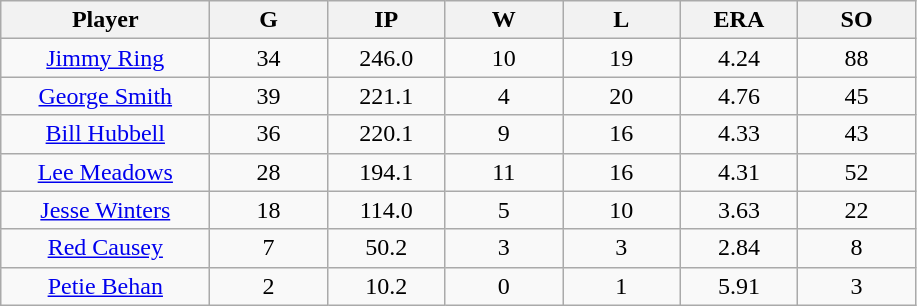<table class="wikitable sortable">
<tr>
<th bgcolor="#DDDDFF" width="16%">Player</th>
<th bgcolor="#DDDDFF" width="9%">G</th>
<th bgcolor="#DDDDFF" width="9%">IP</th>
<th bgcolor="#DDDDFF" width="9%">W</th>
<th bgcolor="#DDDDFF" width="9%">L</th>
<th bgcolor="#DDDDFF" width="9%">ERA</th>
<th bgcolor="#DDDDFF" width="9%">SO</th>
</tr>
<tr align="center">
<td><a href='#'>Jimmy Ring</a></td>
<td>34</td>
<td>246.0</td>
<td>10</td>
<td>19</td>
<td>4.24</td>
<td>88</td>
</tr>
<tr align=center>
<td><a href='#'>George Smith</a></td>
<td>39</td>
<td>221.1</td>
<td>4</td>
<td>20</td>
<td>4.76</td>
<td>45</td>
</tr>
<tr align=center>
<td><a href='#'>Bill Hubbell</a></td>
<td>36</td>
<td>220.1</td>
<td>9</td>
<td>16</td>
<td>4.33</td>
<td>43</td>
</tr>
<tr align=center>
<td><a href='#'>Lee Meadows</a></td>
<td>28</td>
<td>194.1</td>
<td>11</td>
<td>16</td>
<td>4.31</td>
<td>52</td>
</tr>
<tr align=center>
<td><a href='#'>Jesse Winters</a></td>
<td>18</td>
<td>114.0</td>
<td>5</td>
<td>10</td>
<td>3.63</td>
<td>22</td>
</tr>
<tr align=center>
<td><a href='#'>Red Causey</a></td>
<td>7</td>
<td>50.2</td>
<td>3</td>
<td>3</td>
<td>2.84</td>
<td>8</td>
</tr>
<tr align=center>
<td><a href='#'>Petie Behan</a></td>
<td>2</td>
<td>10.2</td>
<td>0</td>
<td>1</td>
<td>5.91</td>
<td>3</td>
</tr>
</table>
